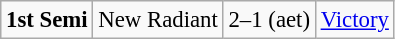<table class="wikitable" style="font-size:95%">
<tr>
<td><strong>1st Semi</strong></td>
<td align=right>New Radiant</td>
<td>2–1 (aet)</td>
<td><a href='#'>Victory</a></td>
</tr>
</table>
